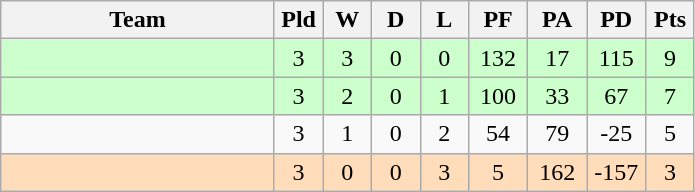<table class="wikitable" style="text-align:center;">
<tr>
<th width=175>Team</th>
<th width=25 abbr="Played">Pld</th>
<th width=25 abbr="Won">W</th>
<th width=25 abbr="Drawn">D</th>
<th width=25 abbr="Lost">L</th>
<th width=32 abbr="Points for">PF</th>
<th width=32 abbr="Points against">PA</th>
<th width=32 abbr="Points difference">PD</th>
<th width=25 abbr="Points">Pts</th>
</tr>
<tr bgcolor="#ccffcc">
<td align=left></td>
<td>3</td>
<td>3</td>
<td>0</td>
<td>0</td>
<td>132</td>
<td>17</td>
<td>115</td>
<td>9</td>
</tr>
<tr bgcolor="#ccffcc">
<td align=left></td>
<td>3</td>
<td>2</td>
<td>0</td>
<td>1</td>
<td>100</td>
<td>33</td>
<td>67</td>
<td>7</td>
</tr>
<tr>
<td align=left></td>
<td>3</td>
<td>1</td>
<td>0</td>
<td>2</td>
<td>54</td>
<td>79</td>
<td>-25</td>
<td>5</td>
</tr>
<tr bgcolor="#ffddbb">
<td align=left></td>
<td>3</td>
<td>0</td>
<td>0</td>
<td>3</td>
<td>5</td>
<td>162</td>
<td>-157</td>
<td>3</td>
</tr>
</table>
